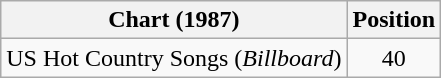<table class="wikitable">
<tr>
<th>Chart (1987)</th>
<th>Position</th>
</tr>
<tr>
<td>US Hot Country Songs (<em>Billboard</em>)</td>
<td align="center">40</td>
</tr>
</table>
